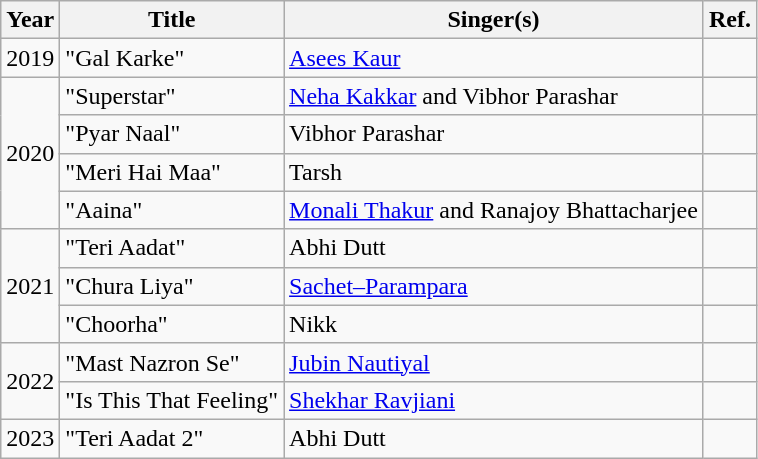<table class="wikitable sortable plainrowheaders">
<tr style="text-align:center;">
<th scope="col">Year</th>
<th scope="col">Title</th>
<th scope="col">Singer(s)</th>
<th scope="col">Ref.</th>
</tr>
<tr>
<td>2019</td>
<td scope="row">"Gal Karke"</td>
<td><a href='#'>Asees Kaur</a></td>
<td></td>
</tr>
<tr>
<td rowspan="4">2020</td>
<td scope="row">"Superstar"</td>
<td><a href='#'>Neha Kakkar</a> and Vibhor Parashar</td>
<td></td>
</tr>
<tr>
<td scope="row">"Pyar Naal"</td>
<td>Vibhor Parashar</td>
<td></td>
</tr>
<tr>
<td scope="row">"Meri Hai Maa"</td>
<td>Tarsh</td>
<td></td>
</tr>
<tr>
<td scope="row">"Aaina"</td>
<td><a href='#'>Monali Thakur</a> and Ranajoy Bhattacharjee</td>
<td></td>
</tr>
<tr>
<td rowspan="3">2021</td>
<td scope="row">"Teri Aadat"</td>
<td>Abhi Dutt</td>
<td></td>
</tr>
<tr>
<td scope="row">"Chura Liya"</td>
<td><a href='#'>Sachet–Parampara</a></td>
<td></td>
</tr>
<tr>
<td>"Choorha"</td>
<td>Nikk</td>
<td></td>
</tr>
<tr>
<td rowspan="2">2022</td>
<td>"Mast Nazron Se"</td>
<td><a href='#'>Jubin Nautiyal</a></td>
<td></td>
</tr>
<tr>
<td>"Is This That Feeling"</td>
<td><a href='#'>Shekhar Ravjiani</a></td>
<td></td>
</tr>
<tr>
<td>2023</td>
<td>"Teri Aadat 2"</td>
<td>Abhi Dutt</td>
<td></td>
</tr>
</table>
